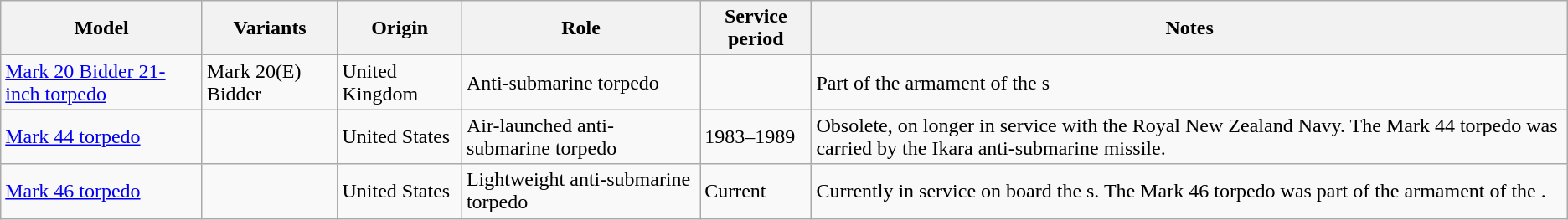<table class="wikitable sortable">
<tr>
<th>Model</th>
<th>Variants</th>
<th>Origin</th>
<th>Role</th>
<th>Service period</th>
<th>Notes</th>
</tr>
<tr>
<td><a href='#'>Mark 20 Bidder 21-inch torpedo</a></td>
<td>Mark 20(E) Bidder</td>
<td>United Kingdom</td>
<td>Anti-submarine torpedo</td>
<td></td>
<td>Part of the armament of the s</td>
</tr>
<tr>
<td><a href='#'>Mark 44 torpedo</a></td>
<td></td>
<td>United States</td>
<td>Air-launched anti-submarine torpedo</td>
<td>1983–1989</td>
<td>Obsolete, on longer in service with the Royal New Zealand Navy. The Mark 44 torpedo was carried by the Ikara anti-submarine missile.</td>
</tr>
<tr>
<td><a href='#'>Mark 46 torpedo</a></td>
<td></td>
<td>United States</td>
<td>Lightweight anti-submarine torpedo</td>
<td>Current</td>
<td>Currently in service on board the s. The Mark 46 torpedo was part of the armament of the .</td>
</tr>
</table>
